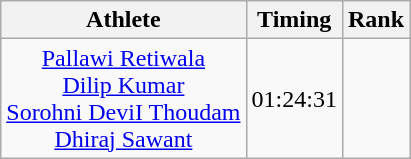<table class="wikitable" style="text-align:center">
<tr>
<th>Athlete</th>
<th>Timing</th>
<th>Rank</th>
</tr>
<tr>
<td><a href='#'>Pallawi Retiwala</a><br><a href='#'>Dilip Kumar</a><br><a href='#'>Sorohni DeviI Thoudam</a><br><a href='#'>Dhiraj Sawant</a></td>
<td>01:24:31</td>
<td></td>
</tr>
</table>
